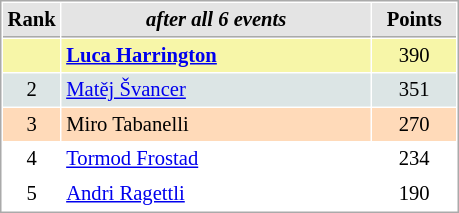<table cellspacing="1" cellpadding="3" style="border:1px solid #AAAAAA;font-size:86%">
<tr style="background-color: #E4E4E4;">
<th style="border-bottom:1px solid #AAAAAA; width: 10px;">Rank</th>
<th style="border-bottom:1px solid #AAAAAA; width: 200px;"><em>after all 6 events</em></th>
<th style="border-bottom:1px solid #AAAAAA; width: 50px;">Points</th>
</tr>
<tr style="background:#f7f6a8;">
<td align=center></td>
<td><strong> <a href='#'>Luca Harrington</a></strong></td>
<td align=center>390</td>
</tr>
<tr style="background:#dce5e5;">
<td align=center>2</td>
<td> <a href='#'>Matěj Švancer</a></td>
<td align=center>351</td>
</tr>
<tr style="background:#ffdab9;">
<td align=center>3</td>
<td> Miro Tabanelli</td>
<td align=center>270</td>
</tr>
<tr>
<td align=center>4</td>
<td> <a href='#'>Tormod Frostad</a></td>
<td align=center>234</td>
</tr>
<tr>
<td align=center>5</td>
<td> <a href='#'>Andri Ragettli</a></td>
<td align=center>190</td>
</tr>
</table>
